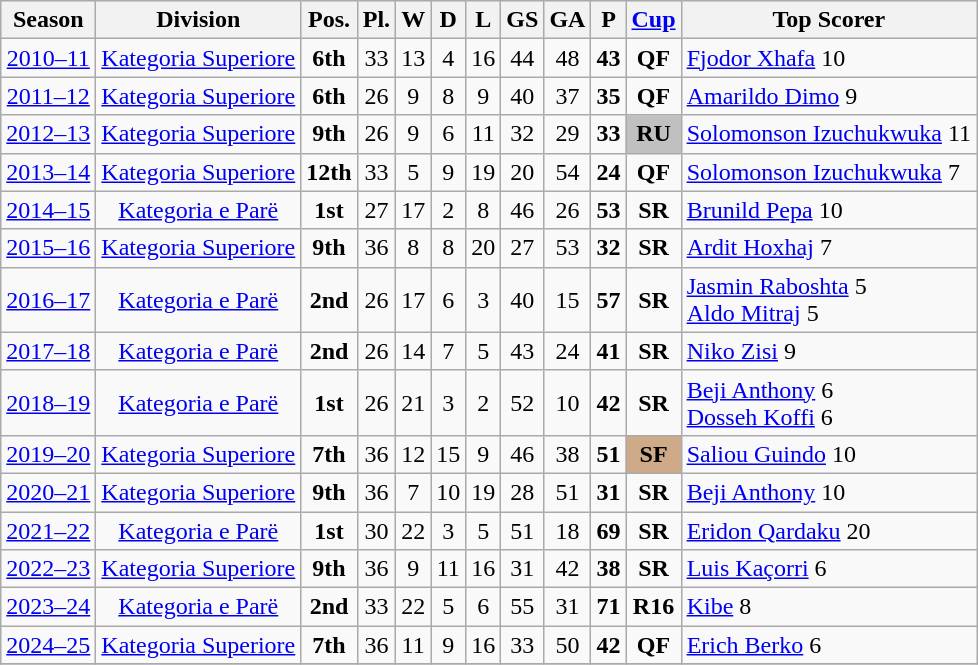<table class="wikitable mw-collapsible mw-collapsed">
<tr style="background:#efefef;">
<th>Season</th>
<th>Division</th>
<th>Pos.</th>
<th>Pl.</th>
<th>W</th>
<th>D</th>
<th>L</th>
<th>GS</th>
<th>GA</th>
<th>P</th>
<th><a href='#'>Cup</a></th>
<th>Top Scorer</th>
</tr>
<tr>
<td align=center><a href='#'>2010–11</a></td>
<td align=center><a href='#'>Kategoria Superiore</a></td>
<td align=center><strong>6th</strong></td>
<td align=center>33</td>
<td align=center>13</td>
<td align=center>4</td>
<td align=center>16</td>
<td align=center>44</td>
<td align=center>48</td>
<td align=center><strong>43</strong></td>
<td align=center><strong>QF</strong></td>
<td> <a href='#'>Fjodor Xhafa</a> 10</td>
</tr>
<tr>
<td align=center><a href='#'>2011–12</a></td>
<td align=center><a href='#'>Kategoria Superiore</a></td>
<td align=center><strong>6th</strong></td>
<td align=center>26</td>
<td align=center>9</td>
<td align=center>8</td>
<td align=center>9</td>
<td align=center>40</td>
<td align=center>37</td>
<td align=center><strong>35</strong></td>
<td align=center><strong>QF</strong></td>
<td> <a href='#'>Amarildo Dimo</a> 9</td>
</tr>
<tr>
<td align=center><a href='#'>2012–13</a></td>
<td align=center><a href='#'>Kategoria Superiore</a></td>
<td align=center><strong>9th</strong></td>
<td align=center>26</td>
<td align=center>9</td>
<td align=center>6</td>
<td align=center>11</td>
<td align=center>32</td>
<td align=center>29</td>
<td align=center><strong>33</strong></td>
<td style="text-align:center; background:silver;"><strong>RU</strong></td>
<td> <a href='#'>Solomonson Izuchukwuka</a> 11</td>
</tr>
<tr>
<td align=center><a href='#'>2013–14</a></td>
<td align=center><a href='#'>Kategoria Superiore</a></td>
<td align=center><strong>12th</strong></td>
<td align=center>33</td>
<td align=center>5</td>
<td align=center>9</td>
<td align=center>19</td>
<td align=center>20</td>
<td align=center>54</td>
<td align=center><strong>24</strong></td>
<td align=center><strong>QF</strong></td>
<td> <a href='#'>Solomonson Izuchukwuka</a> 7</td>
</tr>
<tr>
<td align=center><a href='#'>2014–15</a></td>
<td align=center><a href='#'>Kategoria e Parë</a></td>
<td align=center><strong>1st</strong></td>
<td align=center>27</td>
<td align=center>17</td>
<td align=center>2</td>
<td align=center>8</td>
<td align=center>46</td>
<td align=center>26</td>
<td align=center><strong>53</strong></td>
<td align=center><strong>SR</strong></td>
<td> <a href='#'>Brunild Pepa</a> 10</td>
</tr>
<tr>
<td align=center><a href='#'>2015–16</a></td>
<td align=center><a href='#'>Kategoria Superiore</a></td>
<td align=center><strong>9th</strong></td>
<td align=center>36</td>
<td align=center>8</td>
<td align=center>8</td>
<td align=center>20</td>
<td align=center>27</td>
<td align=center>53</td>
<td align=center><strong>32</strong></td>
<td align=center><strong>SR</strong></td>
<td> <a href='#'>Ardit Hoxhaj</a> 7</td>
</tr>
<tr>
<td align=center><a href='#'>2016–17</a></td>
<td align=center><a href='#'>Kategoria e Parë</a></td>
<td align=center><strong>2nd</strong></td>
<td align=center>26</td>
<td align=center>17</td>
<td align=center>6</td>
<td align=center>3</td>
<td align=center>40</td>
<td align=center>15</td>
<td align=center><strong>57</strong></td>
<td align=center><strong>SR</strong></td>
<td> <a href='#'>Jasmin Raboshta</a> 5 <br> <a href='#'>Aldo Mitraj</a> 5</td>
</tr>
<tr>
<td align=center><a href='#'>2017–18</a></td>
<td align=center><a href='#'>Kategoria e Parë</a></td>
<td align=center><strong>2nd</strong></td>
<td align=center>26</td>
<td align=center>14</td>
<td align=center>7</td>
<td align=center>5</td>
<td align=center>43</td>
<td align=center>24</td>
<td align=center><strong>41</strong></td>
<td align=center><strong>SR</strong></td>
<td> <a href='#'>Niko Zisi</a> 9</td>
</tr>
<tr>
<td align=center><a href='#'>2018–19</a></td>
<td align=center><a href='#'>Kategoria e Parë</a></td>
<td align=center><strong>1st</strong></td>
<td align=center>26</td>
<td align=center>21</td>
<td align=center>3</td>
<td align=center>2</td>
<td align=center>52</td>
<td align=center>10</td>
<td align=center><strong>42</strong></td>
<td align=center><strong>SR</strong></td>
<td> <a href='#'>Beji Anthony</a> 6 <br> <a href='#'>Dosseh Koffi</a> 6</td>
</tr>
<tr>
<td align=center><a href='#'>2019–20</a></td>
<td align=center><a href='#'>Kategoria Superiore</a></td>
<td align=center><strong>7th</strong></td>
<td align=center>36</td>
<td align=center>12</td>
<td align=center>15</td>
<td align=center>9</td>
<td align=center>46</td>
<td align=center>38</td>
<td align=center><strong>51</strong></td>
<td style="text-align:center;" bgcolor=CFAA88><strong>SF</strong></td>
<td> <a href='#'>Saliou Guindo</a> 10</td>
</tr>
<tr>
<td align=center><a href='#'>2020–21</a></td>
<td align=center><a href='#'>Kategoria Superiore</a></td>
<td align=center><strong>9th</strong></td>
<td align=center>36</td>
<td align=center>7</td>
<td align=center>10</td>
<td align=center>19</td>
<td align=center>28</td>
<td align=center>51</td>
<td align=center><strong>31</strong></td>
<td align=center><strong>SR</strong></td>
<td> <a href='#'>Beji Anthony</a> 10</td>
</tr>
<tr>
<td align=center><a href='#'>2021–22</a></td>
<td align=center><a href='#'>Kategoria e Parë</a></td>
<td align=center><strong>1st</strong></td>
<td align=center>30</td>
<td align=center>22</td>
<td align=center>3</td>
<td align=center>5</td>
<td align=center>51</td>
<td align=center>18</td>
<td align=center><strong>69</strong></td>
<td align=center><strong>SR</strong></td>
<td> <a href='#'>Eridon Qardaku</a> 20</td>
</tr>
<tr>
<td align=center><a href='#'>2022–23</a></td>
<td align=center><a href='#'>Kategoria Superiore</a></td>
<td align=center><strong>9th</strong></td>
<td align=center>36</td>
<td align=center>9</td>
<td align=center>11</td>
<td align=center>16</td>
<td align=center>31</td>
<td align=center>42</td>
<td align=center><strong>38</strong></td>
<td align=center><strong>SR</strong></td>
<td> <a href='#'>Luis Kaçorri</a> 6</td>
</tr>
<tr>
<td align=center><a href='#'>2023–24</a></td>
<td align=center><a href='#'>Kategoria e Parë</a></td>
<td align=center><strong>2nd</strong></td>
<td align=center>33</td>
<td align=center>22</td>
<td align=center>5</td>
<td align=center>6</td>
<td align=center>55</td>
<td align=center>31</td>
<td align=center><strong>71</strong></td>
<td align=center><strong>R16</strong></td>
<td> <a href='#'>Kibe</a> 8</td>
</tr>
<tr>
<td align=center><a href='#'>2024–25</a></td>
<td align=center><a href='#'>Kategoria Superiore</a></td>
<td align=center><strong>7th</strong></td>
<td align=center>36</td>
<td align=center>11</td>
<td align=center>9</td>
<td align=center>16</td>
<td align=center>33</td>
<td align=center>50</td>
<td align=center><strong>42</strong></td>
<td align=center><strong>QF</strong></td>
<td> <a href='#'>Erich Berko</a> 6</td>
</tr>
<tr>
</tr>
</table>
